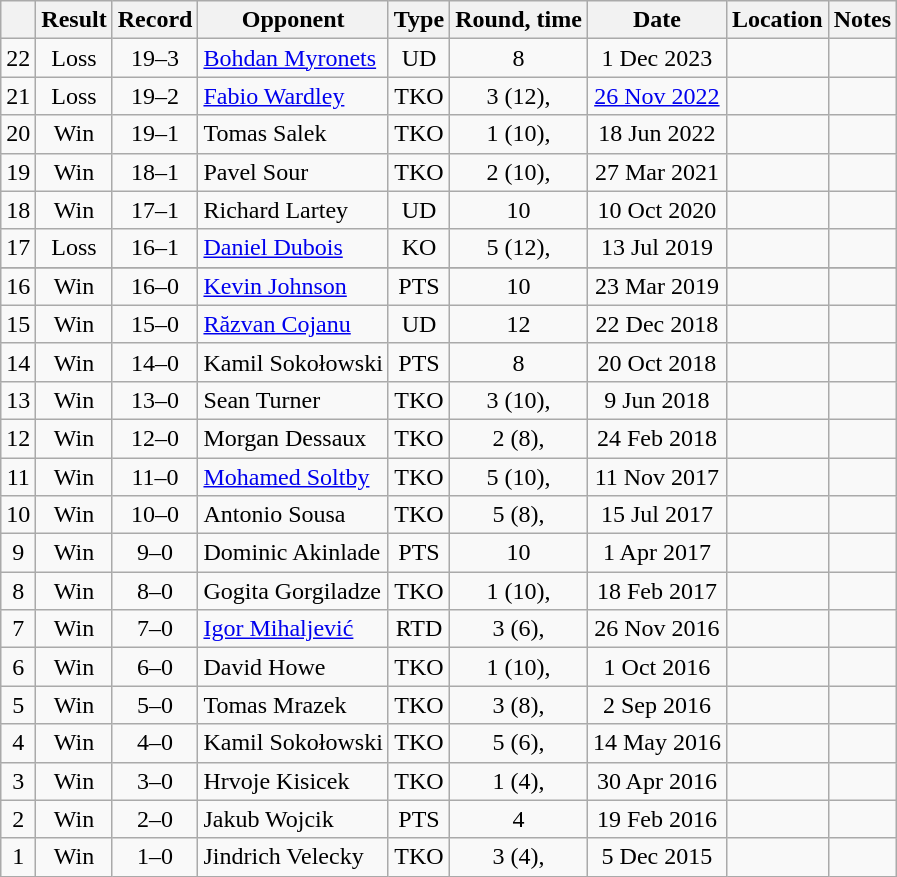<table class="wikitable" style="text-align:center">
<tr>
<th></th>
<th>Result</th>
<th>Record</th>
<th>Opponent</th>
<th>Type</th>
<th>Round, time</th>
<th>Date</th>
<th>Location</th>
<th>Notes</th>
</tr>
<tr>
<td>22</td>
<td>Loss</td>
<td>19–3</td>
<td style="text-align:left;"><a href='#'>Bohdan Myronets</a></td>
<td>UD</td>
<td>8</td>
<td>1 Dec 2023</td>
<td style="text-align:left;"></td>
<td></td>
</tr>
<tr>
<td>21</td>
<td>Loss</td>
<td>19–2</td>
<td style="text-align:left;"><a href='#'>Fabio Wardley</a></td>
<td>TKO</td>
<td>3 (12), </td>
<td><a href='#'>26 Nov 2022</a></td>
<td style="text-align:left;"></td>
<td style="text-align:left;"></td>
</tr>
<tr>
<td>20</td>
<td>Win</td>
<td>19–1</td>
<td style="text-align:left;">Tomas Salek</td>
<td>TKO</td>
<td>1 (10), </td>
<td>18 Jun 2022</td>
<td style="text-align:left;"></td>
<td style="text-align:left;"></td>
</tr>
<tr>
<td>19</td>
<td>Win</td>
<td>18–1</td>
<td style="text-align:left;">Pavel Sour</td>
<td>TKO</td>
<td>2 (10), </td>
<td>27 Mar 2021</td>
<td style="text-align:left;"></td>
<td></td>
</tr>
<tr>
<td>18</td>
<td>Win</td>
<td>17–1</td>
<td style="text-align:left;">Richard Lartey</td>
<td>UD</td>
<td>10</td>
<td>10 Oct 2020</td>
<td style="text-align:left;"></td>
<td></td>
</tr>
<tr>
<td>17</td>
<td>Loss</td>
<td>16–1</td>
<td style="text-align:left;"><a href='#'>Daniel Dubois</a></td>
<td>KO</td>
<td>5 (12), </td>
<td>13 Jul 2019</td>
<td style="text-align:left;"></td>
<td style="text-align:left;"></td>
</tr>
<tr>
</tr>
<tr>
<td>16</td>
<td>Win</td>
<td>16–0</td>
<td style="text-align:left;"><a href='#'>Kevin Johnson</a></td>
<td>PTS</td>
<td>10</td>
<td>23 Mar 2019</td>
<td style="text-align:left;"></td>
<td></td>
</tr>
<tr>
<td>15</td>
<td>Win</td>
<td>15–0</td>
<td style="text-align:left;"><a href='#'>Răzvan Cojanu</a></td>
<td>UD</td>
<td>12</td>
<td>22 Dec 2018</td>
<td style="text-align:left;"></td>
<td style="text-align:left;"></td>
</tr>
<tr>
<td>14</td>
<td>Win</td>
<td>14–0</td>
<td style="text-align:left;">Kamil Sokołowski</td>
<td>PTS</td>
<td>8</td>
<td>20 Oct 2018</td>
<td style="text-align:left;"></td>
<td></td>
</tr>
<tr>
<td>13</td>
<td>Win</td>
<td>13–0</td>
<td style="text-align:left;">Sean Turner</td>
<td>TKO</td>
<td>3 (10), </td>
<td>9 Jun 2018</td>
<td style="text-align:left;"></td>
<td></td>
</tr>
<tr>
<td>12</td>
<td>Win</td>
<td>12–0</td>
<td style="text-align:left;">Morgan Dessaux</td>
<td>TKO</td>
<td>2 (8), </td>
<td>24 Feb 2018</td>
<td style="text-align:left;"></td>
<td></td>
</tr>
<tr>
<td>11</td>
<td>Win</td>
<td>11–0</td>
<td style="text-align:left;"><a href='#'>Mohamed Soltby</a></td>
<td>TKO</td>
<td>5 (10), </td>
<td>11 Nov 2017</td>
<td style="text-align:left;"></td>
<td style="text-align:left;"></td>
</tr>
<tr>
<td>10</td>
<td>Win</td>
<td>10–0</td>
<td style="text-align:left;">Antonio Sousa</td>
<td>TKO</td>
<td>5 (8), </td>
<td>15 Jul 2017</td>
<td style="text-align:left;"></td>
<td></td>
</tr>
<tr>
<td>9</td>
<td>Win</td>
<td>9–0</td>
<td style="text-align:left;">Dominic Akinlade</td>
<td>PTS</td>
<td>10</td>
<td>1 Apr 2017</td>
<td style="text-align:left;"></td>
<td></td>
</tr>
<tr>
<td>8</td>
<td>Win</td>
<td>8–0</td>
<td style="text-align:left;">Gogita Gorgiladze</td>
<td>TKO</td>
<td>1 (10), </td>
<td>18 Feb 2017</td>
<td style="text-align:left;"></td>
<td></td>
</tr>
<tr>
<td>7</td>
<td>Win</td>
<td>7–0</td>
<td style="text-align:left;"><a href='#'>Igor Mihaljević</a></td>
<td>RTD</td>
<td>3 (6), </td>
<td>26 Nov 2016</td>
<td style="text-align:left;"></td>
<td></td>
</tr>
<tr>
<td>6</td>
<td>Win</td>
<td>6–0</td>
<td style="text-align:left;">David Howe</td>
<td>TKO</td>
<td>1 (10), </td>
<td>1 Oct 2016</td>
<td style="text-align:left;"></td>
<td style="text-align:left;"></td>
</tr>
<tr>
<td>5</td>
<td>Win</td>
<td>5–0</td>
<td style="text-align:left;">Tomas Mrazek</td>
<td>TKO</td>
<td>3 (8), </td>
<td>2 Sep 2016</td>
<td style="text-align:left;"></td>
<td></td>
</tr>
<tr>
<td>4</td>
<td>Win</td>
<td>4–0</td>
<td style="text-align:left;">Kamil Sokołowski</td>
<td>TKO</td>
<td>5 (6), </td>
<td>14 May 2016</td>
<td style="text-align:left;"></td>
<td></td>
</tr>
<tr>
<td>3</td>
<td>Win</td>
<td>3–0</td>
<td style="text-align:left;">Hrvoje Kisicek</td>
<td>TKO</td>
<td>1 (4), </td>
<td>30 Apr 2016</td>
<td style="text-align:left;"></td>
<td></td>
</tr>
<tr>
<td>2</td>
<td>Win</td>
<td>2–0</td>
<td style="text-align:left;">Jakub Wojcik</td>
<td>PTS</td>
<td>4</td>
<td>19 Feb 2016</td>
<td style="text-align:left;"></td>
<td></td>
</tr>
<tr>
<td>1</td>
<td>Win</td>
<td>1–0</td>
<td style="text-align:left;">Jindrich Velecky</td>
<td>TKO</td>
<td>3 (4), </td>
<td>5 Dec 2015</td>
<td style="text-align:left;"></td>
<td></td>
</tr>
</table>
